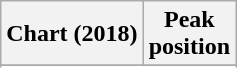<table class="wikitable sortable plainrowheaders" style="text-align:center">
<tr>
<th scope="col">Chart (2018)</th>
<th scope="col">Peak<br> position</th>
</tr>
<tr>
</tr>
<tr>
</tr>
<tr>
</tr>
</table>
